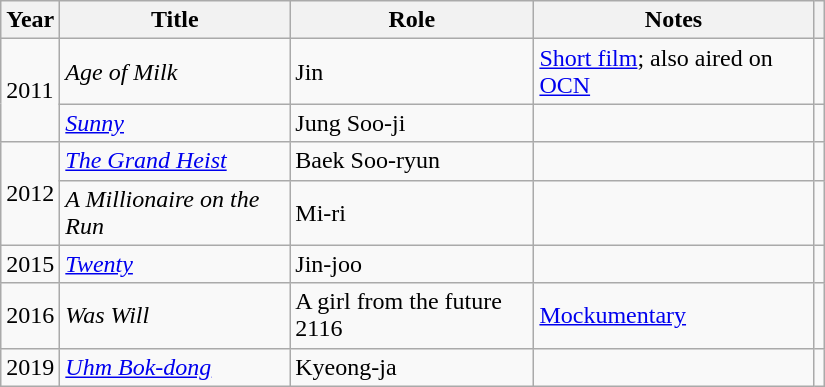<table class="wikitable sortable" width="550">
<tr>
<th width=10>Year</th>
<th>Title</th>
<th>Role</th>
<th>Notes</th>
<th></th>
</tr>
<tr>
<td rowspan=2>2011</td>
<td><em>Age of Milk</em></td>
<td>Jin</td>
<td><a href='#'>Short film</a>; also aired on <a href='#'>OCN</a></td>
<td></td>
</tr>
<tr>
<td><em><a href='#'>Sunny</a></em></td>
<td>Jung Soo-ji</td>
<td></td>
<td></td>
</tr>
<tr>
<td rowspan=2>2012</td>
<td><em><a href='#'>The Grand Heist</a></em></td>
<td>Baek Soo-ryun</td>
<td></td>
<td></td>
</tr>
<tr>
<td><em>A Millionaire on the Run</em></td>
<td>Mi-ri</td>
<td></td>
<td></td>
</tr>
<tr>
<td>2015</td>
<td><em><a href='#'>Twenty</a></em></td>
<td>Jin-joo</td>
<td></td>
<td></td>
</tr>
<tr>
<td>2016</td>
<td><em>Was Will</em></td>
<td>A girl from the future 2116</td>
<td><a href='#'>Mockumentary</a></td>
<td></td>
</tr>
<tr>
<td>2019</td>
<td><em><a href='#'>Uhm Bok-dong</a></em></td>
<td>Kyeong-ja</td>
<td></td>
<td></td>
</tr>
</table>
